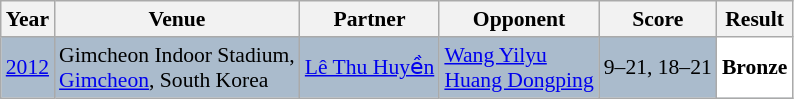<table class="sortable wikitable" style="font-size: 90%;">
<tr>
<th>Year</th>
<th>Venue</th>
<th>Partner</th>
<th>Opponent</th>
<th>Score</th>
<th>Result</th>
</tr>
<tr style="background:#AABBCC">
<td align="center"><a href='#'>2012</a></td>
<td align="left">Gimcheon Indoor Stadium,<br><a href='#'>Gimcheon</a>, South Korea</td>
<td align="left"> <a href='#'>Lê Thu Huyền</a></td>
<td align="left"> <a href='#'>Wang Yilyu</a> <br>  <a href='#'>Huang Dongping</a></td>
<td align="left">9–21, 18–21</td>
<td style="text-align:left; background:white"> <strong>Bronze</strong></td>
</tr>
</table>
